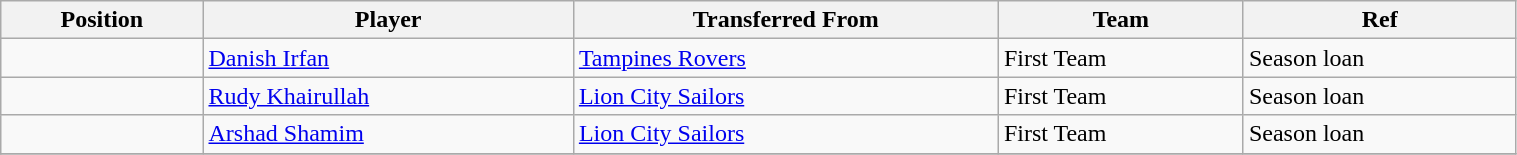<table class="wikitable sortable" style="width:80%; text-align:center; font-size:100%; text-align:left;">
<tr>
<th><strong>Position</strong></th>
<th><strong>Player</strong></th>
<th><strong>Transferred From</strong></th>
<th><strong>Team</strong></th>
<th><strong>Ref</strong></th>
</tr>
<tr>
<td></td>
<td> <a href='#'>Danish Irfan</a></td>
<td> <a href='#'>Tampines Rovers</a></td>
<td>First Team</td>
<td>Season loan</td>
</tr>
<tr>
<td></td>
<td> <a href='#'>Rudy Khairullah</a></td>
<td> <a href='#'>Lion City Sailors</a></td>
<td>First Team</td>
<td>Season loan </td>
</tr>
<tr>
<td></td>
<td> <a href='#'>Arshad Shamim</a></td>
<td> <a href='#'>Lion City Sailors</a></td>
<td>First Team</td>
<td>Season loan</td>
</tr>
<tr>
</tr>
</table>
